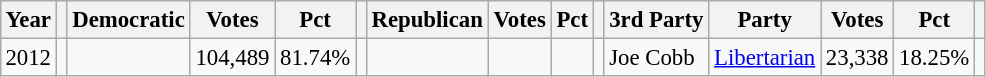<table class="wikitable" style="margin:0.5em ; font-size:95%">
<tr>
<th>Year</th>
<th></th>
<th>Democratic</th>
<th>Votes</th>
<th>Pct</th>
<th></th>
<th>Republican</th>
<th>Votes</th>
<th>Pct</th>
<th></th>
<th>3rd Party</th>
<th>Party</th>
<th>Votes</th>
<th>Pct</th>
<th></th>
</tr>
<tr>
<td>2012</td>
<td></td>
<td></td>
<td>104,489</td>
<td>81.74%</td>
<td></td>
<td></td>
<td></td>
<td></td>
<td></td>
<td>Joe Cobb</td>
<td><a href='#'>Libertarian</a></td>
<td>23,338</td>
<td>18.25%</td>
<td></td>
</tr>
</table>
